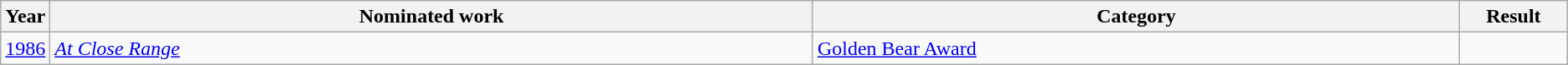<table class="wikitable">
<tr>
<th scope="col" style="width:1em;">Year</th>
<th scope="col" style="width:39em;">Nominated work</th>
<th scope="col" style="width:33em;">Category</th>
<th scope="col" style="width:5em;">Result</th>
</tr>
<tr>
<td><a href='#'>1986</a></td>
<td><em><a href='#'>At Close Range</a></em></td>
<td><a href='#'>Golden Bear Award</a></td>
<td></td>
</tr>
</table>
